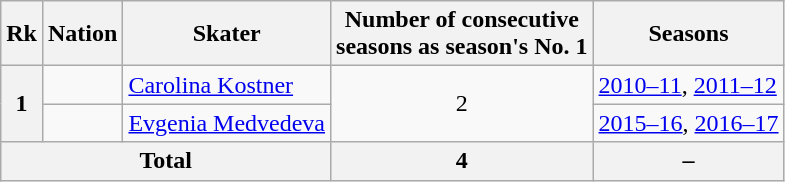<table class="wikitable sortable">
<tr>
<th>Rk</th>
<th>Nation</th>
<th>Skater</th>
<th>Number of consecutive<br>seasons as season's No. 1</th>
<th>Seasons</th>
</tr>
<tr>
<th rowspan="2">1</th>
<td></td>
<td><a href='#'>Carolina Kostner</a></td>
<td rowspan="2" style="text-align: center;">2</td>
<td><a href='#'>2010–11</a>, <a href='#'>2011–12</a></td>
</tr>
<tr>
<td></td>
<td><a href='#'>Evgenia Medvedeva</a></td>
<td><a href='#'>2015–16</a>, <a href='#'>2016–17</a></td>
</tr>
<tr class="sortbottom">
<th colspan="3">Total</th>
<th>4</th>
<th>–</th>
</tr>
</table>
